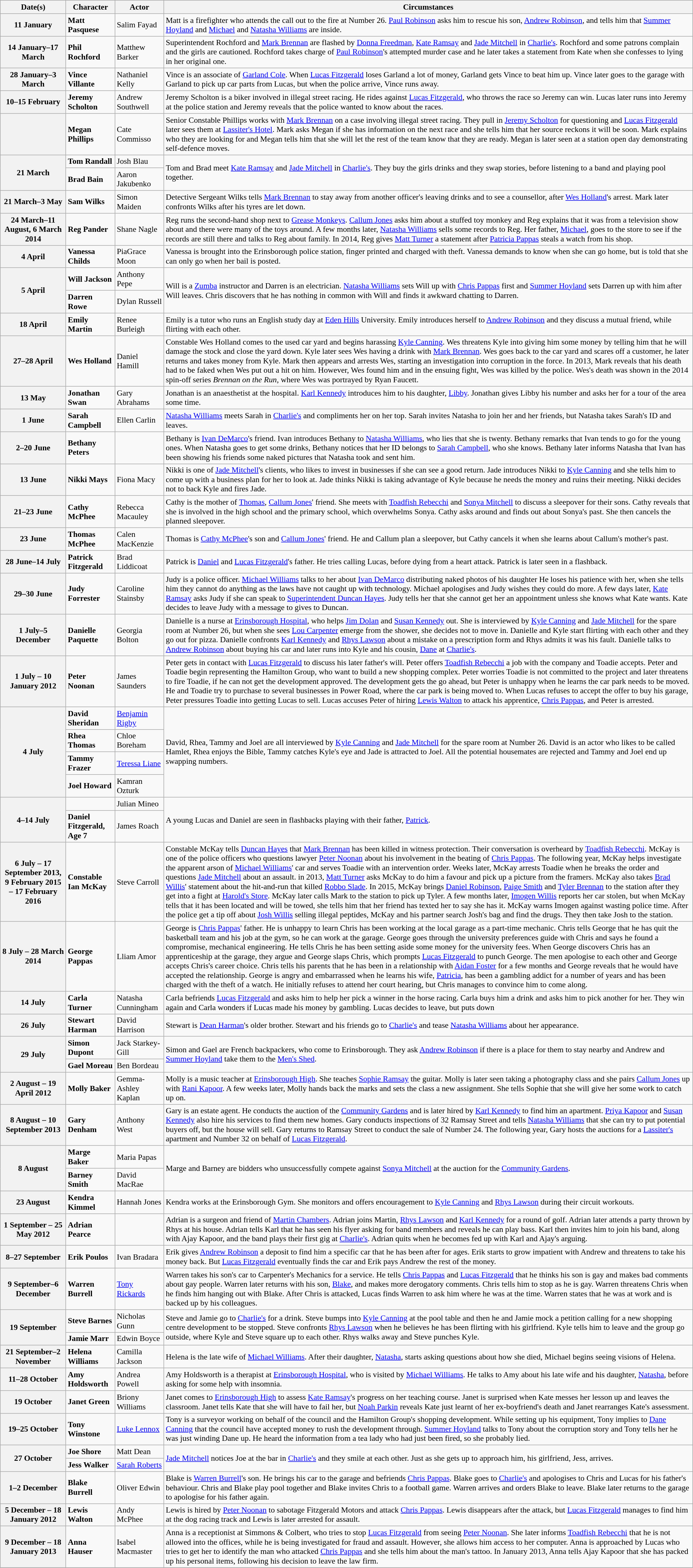<table class="wikitable plainrowheaders" style="font-size:90%">
<tr>
<th scope="col">Date(s)</th>
<th scope="col">Character</th>
<th scope="col">Actor</th>
<th scope="col">Circumstances</th>
</tr>
<tr>
<th scope="row">11 January</th>
<td><strong>Matt Pasquese</strong></td>
<td>Salim Fayad</td>
<td>Matt is a firefighter who attends the call out to the fire at Number 26. <a href='#'>Paul Robinson</a> asks him to rescue his son, <a href='#'>Andrew Robinson</a>, and tells him that <a href='#'>Summer Hoyland</a> and <a href='#'>Michael</a> and <a href='#'>Natasha Williams</a> are inside.</td>
</tr>
<tr>
<th scope="row">14 January–17 March</th>
<td><strong>Phil Rochford</strong></td>
<td>Matthew Barker</td>
<td>Superintendent Rochford and <a href='#'>Mark Brennan</a> are flashed by <a href='#'>Donna Freedman</a>, <a href='#'>Kate Ramsay</a> and <a href='#'>Jade Mitchell</a> in <a href='#'>Charlie's</a>. Rochford and some patrons complain and the girls are cautioned. Rochford takes charge of <a href='#'>Paul Robinson</a>'s attempted murder case and he later takes a statement from Kate when she confesses to lying in her original one.</td>
</tr>
<tr>
<th scope="row">28 January–3 March</th>
<td><strong>Vince Villante</strong></td>
<td>Nathaniel Kelly</td>
<td>Vince is an associate of <a href='#'>Garland Cole</a>. When <a href='#'>Lucas Fitzgerald</a> loses Garland a lot of money, Garland gets Vince to beat him up. Vince later goes to the garage with Garland to pick up car parts from Lucas, but when the police arrive, Vince runs away.</td>
</tr>
<tr>
<th scope="row">10–15 February</th>
<td><strong>Jeremy Scholton</strong></td>
<td>Andrew Southwell</td>
<td>Jeremy Scholton is a biker involved in illegal street racing. He rides against <a href='#'>Lucas Fitzgerald</a>, who throws the race so Jeremy can win. Lucas later runs into Jeremy at the police station and Jeremy reveals that the police wanted to know about the races.</td>
</tr>
<tr>
<th scope="row"></th>
<td><strong>Megan Phillips</strong></td>
<td>Cate Commisso</td>
<td>Senior Constable Phillips works with <a href='#'>Mark Brennan</a> on a case involving illegal street racing. They pull in <a href='#'>Jeremy Scholton</a> for questioning and <a href='#'>Lucas Fitzgerald</a> later sees them at <a href='#'>Lassiter's Hotel</a>. Mark asks Megan if she has information on the next race and she tells him that her source reckons it will be soon. Mark explains who they are looking for and Megan tells him that she will let the rest of the team know that they are ready. Megan is later seen at a station open day demonstrating self-defence moves.</td>
</tr>
<tr>
<th scope="row" rowspan="2">21 March</th>
<td><strong>Tom Randall</strong></td>
<td>Josh Blau</td>
<td rowspan="2">Tom and Brad meet <a href='#'>Kate Ramsay</a> and <a href='#'>Jade Mitchell</a> in <a href='#'>Charlie's</a>. They buy the girls drinks and they swap stories, before listening to a band and playing pool together.</td>
</tr>
<tr>
<td><strong>Brad Bain</strong></td>
<td>Aaron Jakubenko</td>
</tr>
<tr>
<th scope="row">21 March–3 May</th>
<td><strong>Sam Wilks</strong></td>
<td>Simon Maiden</td>
<td>Detective Sergeant Wilks tells <a href='#'>Mark Brennan</a> to stay away from another officer's leaving drinks and to see a counsellor, after <a href='#'>Wes Holland</a>'s arrest. Mark later confronts Wilks after his tyres are let down.</td>
</tr>
<tr>
<th scope="row">24 March–11 August, 6 March 2014</th>
<td><strong>Reg Pander</strong></td>
<td>Shane Nagle</td>
<td>Reg runs the second-hand shop next to <a href='#'>Grease Monkeys</a>. <a href='#'>Callum Jones</a> asks him about a stuffed toy monkey and Reg explains that it was from a television show about and there were many of the toys around. A few months later, <a href='#'>Natasha Williams</a> sells some records to Reg. Her father, <a href='#'>Michael</a>, goes to the store to see if the records are still there and talks to Reg about family. In 2014, Reg gives <a href='#'>Matt Turner</a> a statement after <a href='#'>Patricia Pappas</a> steals a watch from his shop.</td>
</tr>
<tr>
<th scope="row">4 April</th>
<td><strong>Vanessa Childs</strong></td>
<td>PiaGrace Moon</td>
<td>Vanessa is brought into the Erinsborough police station, finger printed and charged with theft. Vanessa demands to know when she can go home, but is told that she can only go when her bail is posted.</td>
</tr>
<tr>
<th scope="row" rowspan="2">5 April</th>
<td><strong>Will Jackson</strong></td>
<td>Anthony Pepe</td>
<td rowspan="2">Will is a <a href='#'>Zumba</a> instructor and Darren is an electrician. <a href='#'>Natasha Williams</a> sets Will up with <a href='#'>Chris Pappas</a> first and <a href='#'>Summer Hoyland</a> sets Darren up with him after Will leaves. Chris discovers that he has nothing in common with Will and finds it awkward chatting to Darren.</td>
</tr>
<tr>
<td><strong>Darren Rowe</strong></td>
<td>Dylan Russell</td>
</tr>
<tr>
<th scope="row">18 April</th>
<td><strong>Emily Martin</strong></td>
<td>Renee Burleigh</td>
<td>Emily is a tutor who runs an English study day at <a href='#'>Eden Hills</a> University. Emily introduces herself to <a href='#'>Andrew Robinson</a> and they discuss a mutual friend, while flirting with each other.</td>
</tr>
<tr>
<th scope="row">27–28 April</th>
<td><strong>Wes Holland</strong></td>
<td>Daniel Hamill</td>
<td>Constable Wes Holland comes to the used car yard and begins harassing <a href='#'>Kyle Canning</a>. Wes threatens Kyle into giving him some money by telling him that he will damage the stock and close the yard down. Kyle later sees Wes having a drink with <a href='#'>Mark Brennan</a>. Wes goes back to the car yard and scares off a customer, he later returns and takes money from Kyle. Mark then appears and arrests Wes, starting an investigation into corruption in the force. In 2013, Mark reveals that his death had to be faked when Wes put out a hit on him. However, Wes found him and in the ensuing fight, Wes was killed by the police. Wes's death was shown in the 2014 spin-off series <em>Brennan on the Run</em>, where Wes was portrayed by Ryan Faucett.</td>
</tr>
<tr>
<th scope="row">13 May</th>
<td><strong>Jonathan Swan</strong></td>
<td>Gary Abrahams</td>
<td>Jonathan is an anaesthetist at the hospital. <a href='#'>Karl Kennedy</a> introduces him to his daughter, <a href='#'>Libby</a>. Jonathan gives Libby his number and asks her for a tour of the area some time.</td>
</tr>
<tr>
<th scope="row">1 June</th>
<td><strong>Sarah Campbell</strong></td>
<td>Ellen Carlin</td>
<td><a href='#'>Natasha Williams</a> meets Sarah in <a href='#'>Charlie's</a> and compliments her on her top. Sarah invites Natasha to join her and her friends, but Natasha takes Sarah's ID and leaves.</td>
</tr>
<tr>
<th scope="row">2–20 June</th>
<td><strong>Bethany Peters</strong></td>
<td></td>
<td>Bethany is <a href='#'>Ivan DeMarco</a>'s friend. Ivan introduces Bethany to <a href='#'>Natasha Williams</a>, who lies that she is twenty. Bethany remarks that Ivan tends to go for the young ones. When Natasha goes to get some drinks, Bethany notices that her ID belongs to <a href='#'>Sarah Campbell</a>, who she knows. Bethany later informs Natasha that Ivan has been showing his friends some naked pictures that Natasha took and sent him.</td>
</tr>
<tr>
<th scope="row">13 June</th>
<td><strong>Nikki Mays</strong></td>
<td>Fiona Macy</td>
<td>Nikki is one of <a href='#'>Jade Mitchell</a>'s clients, who likes to invest in businesses if she can see a good return. Jade introduces Nikki to <a href='#'>Kyle Canning</a> and she tells him to come up with a business plan for her to look at. Jade thinks Nikki is taking advantage of Kyle because he needs the money and ruins their meeting. Nikki decides not to back Kyle and fires Jade.</td>
</tr>
<tr>
<th scope="row">21–23 June</th>
<td><strong>Cathy McPhee</strong></td>
<td>Rebecca Macauley</td>
<td>Cathy is the mother of <a href='#'>Thomas</a>, <a href='#'>Callum Jones</a>' friend. She meets with <a href='#'>Toadfish Rebecchi</a> and <a href='#'>Sonya Mitchell</a> to discuss a sleepover for their sons. Cathy reveals that she is involved in the high school and the primary school, which overwhelms Sonya. Cathy asks around and finds out about Sonya's past. She then cancels the planned sleepover.</td>
</tr>
<tr>
<th scope="row">23 June</th>
<td><strong>Thomas McPhee</strong></td>
<td>Calen MacKenzie</td>
<td>Thomas is <a href='#'>Cathy McPhee</a>'s son and <a href='#'>Callum Jones</a>' friend. He and Callum plan a sleepover, but Cathy cancels it when she learns about Callum's mother's past.</td>
</tr>
<tr>
<th scope="row">28 June–14 July</th>
<td><strong>Patrick Fitzgerald</strong></td>
<td>Brad Liddicoat</td>
<td>Patrick is <a href='#'>Daniel</a> and <a href='#'>Lucas Fitzgerald</a>'s father. He tries calling Lucas, before dying from a heart attack. Patrick is later seen in a flashback.</td>
</tr>
<tr>
<th scope="row">29–30 June</th>
<td><strong>Judy Forrester</strong></td>
<td>Caroline Stainsby</td>
<td>Judy is a police officer. <a href='#'>Michael Williams</a> talks to her about <a href='#'>Ivan DeMarco</a> distributing naked photos of his daughter He loses his patience with her, when she tells him they cannot do anything as the laws have not caught up with technology. Michael apologises and Judy wishes they could do more. A few days later, <a href='#'>Kate Ramsay</a> asks Judy if she can speak to <a href='#'>Superintendent Duncan Hayes</a>. Judy tells her that she cannot get her an appointment unless she knows what Kate wants. Kate decides to leave Judy with a message to gives to Duncan.</td>
</tr>
<tr>
<th scope="row">1 July–5 December</th>
<td><strong>Danielle Paquette</strong></td>
<td>Georgia Bolton</td>
<td>Danielle is a nurse at <a href='#'>Erinsborough Hospital</a>, who helps <a href='#'>Jim Dolan</a> and <a href='#'>Susan Kennedy</a> out. She is interviewed by <a href='#'>Kyle Canning</a> and <a href='#'>Jade Mitchell</a> for the spare room at Number 26, but when she sees <a href='#'>Lou Carpenter</a> emerge from the shower, she decides not to move in. Danielle and Kyle start flirting with each other and they go out for pizza. Danielle confronts <a href='#'>Karl Kennedy</a> and <a href='#'>Rhys Lawson</a> about a mistake on a prescription form and Rhys admits it was his fault. Danielle talks to <a href='#'>Andrew Robinson</a> about buying his car and later runs into Kyle and his cousin, <a href='#'>Dane</a> at <a href='#'>Charlie's</a>.</td>
</tr>
<tr>
<th scope="row">1 July – 10 January 2012</th>
<td><strong>Peter Noonan</strong></td>
<td>James Saunders</td>
<td>Peter gets in contact with <a href='#'>Lucas Fitzgerald</a> to discuss his later father's will. Peter offers <a href='#'>Toadfish Rebecchi</a> a job with the company and Toadie accepts. Peter and Toadie begin representing the Hamilton Group, who want to build a new shopping complex. Peter worries Toadie is not committed to the project and later threatens to fire Toadie, if he can not get the development approved. The development gets the go ahead, but Peter is unhappy when he learns the car park needs to be moved. He and Toadie try to purchase to several businesses in Power Road, where the car park is being moved to. When Lucas refuses to accept the offer to buy his garage, Peter pressures Toadie into getting Lucas to sell. Lucas accuses Peter of hiring <a href='#'>Lewis Walton</a> to attack his apprentice, <a href='#'>Chris Pappas</a>, and Peter is arrested.</td>
</tr>
<tr>
<th scope="row" rowspan="4">4 July</th>
<td><strong>David Sheridan</strong></td>
<td><a href='#'>Benjamin Rigby</a></td>
<td rowspan="4">David, Rhea, Tammy and Joel are all interviewed by <a href='#'>Kyle Canning</a> and <a href='#'>Jade Mitchell</a> for the spare room at Number 26. David is an actor who likes to be called Hamlet, Rhea enjoys the Bible, Tammy catches Kyle's eye and Jade is attracted to Joel. All the potential housemates are rejected and Tammy and Joel end up swapping numbers.</td>
</tr>
<tr>
<td><strong>Rhea Thomas</strong></td>
<td>Chloe Boreham</td>
</tr>
<tr>
<td><strong>Tammy Frazer</strong></td>
<td><a href='#'>Teressa Liane</a></td>
</tr>
<tr>
<td><strong>Joel Howard</strong></td>
<td>Kamran Ozturk</td>
</tr>
<tr>
<th scope="row" rowspan="2">4–14 July</th>
<td></td>
<td>Julian Mineo</td>
<td rowspan="2">A young Lucas and Daniel are seen in flashbacks playing with their father, <a href='#'>Patrick</a>.</td>
</tr>
<tr>
<td><strong>Daniel Fitzgerald, Age 7</strong></td>
<td>James Roach</td>
</tr>
<tr>
<th scope="row">6 July – 17 September 2013, 9 February 2015 – 17 February 2016</th>
<td><strong>Constable Ian McKay</strong></td>
<td>Steve Carroll</td>
<td>Constable McKay tells <a href='#'>Duncan Hayes</a> that <a href='#'>Mark Brennan</a> has been killed in witness protection. Their conversation is overheard by <a href='#'>Toadfish Rebecchi</a>. McKay is one of the police officers who questions lawyer <a href='#'>Peter Noonan</a> about his involvement in the beating of <a href='#'>Chris Pappas</a>. The following year, McKay helps investigate the apparent arson of <a href='#'>Michael Williams</a>' car and serves Toadie with an intervention order. Weeks later, McKay arrests Toadie when he breaks the order and questions <a href='#'>Jade Mitchell</a> about an assault. in 2013, <a href='#'>Matt Turner</a> asks McKay to do him a favour and pick up a picture from the framers. McKay also takes <a href='#'>Brad Willis</a>' statement about the hit-and-run that killed <a href='#'>Robbo Slade</a>. In 2015, McKay brings <a href='#'>Daniel Robinson</a>, <a href='#'>Paige Smith</a> and <a href='#'>Tyler Brennan</a> to the station after they get into a fight at <a href='#'>Harold's Store</a>. McKay later calls Mark to the station to pick up Tyler. A few months later, <a href='#'>Imogen Willis</a> reports her car stolen, but when McKay tells that it has been located and will be towed, she tells him that her friend has texted her to say she has it. McKay warns Imogen against wasting police time. After the police get a tip off about <a href='#'>Josh Willis</a> selling illegal peptides, McKay and his partner search Josh's bag and find the drugs. They then take Josh to the station.</td>
</tr>
<tr>
<th scope="row">8 July – 28 March 2014</th>
<td><strong>George Pappas</strong></td>
<td>Lliam Amor</td>
<td>George is <a href='#'>Chris Pappas</a>' father. He is unhappy to learn Chris has been working at the local garage as a part-time mechanic. Chris tells George that he has quit the basketball team and his job at the gym, so he can work at the garage. George goes through the university preferences guide with Chris and says he found a compromise, mechanical engineering. He tells Chris he has been setting aside some money for the university fees. When George discovers Chris has an apprenticeship at the garage, they argue and George slaps Chris, which prompts <a href='#'>Lucas Fitzgerald</a> to punch George. The men apologise to each other and George accepts Chris's career choice. Chris tells his parents that he has been in a relationship with <a href='#'>Aidan Foster</a> for a few months and George reveals that he would have accepted the relationship. George is angry and embarrassed when he learns his wife, <a href='#'>Patricia</a>, has been a gambling addict for a number of years and has been charged with the theft of a watch. He initially refuses to attend her court hearing, but Chris manages to convince him to come along.</td>
</tr>
<tr>
<th scope="row">14 July</th>
<td><strong>Carla Turner</strong></td>
<td>Natasha Cunningham</td>
<td>Carla befriends <a href='#'>Lucas Fitzgerald</a> and asks him to help her pick a winner in the horse racing. Carla buys him a drink and asks him to pick another for her. They win again and Carla wonders if Lucas made his money by gambling. Lucas decides to leave, but puts down</td>
</tr>
<tr>
<th scope="row">26 July</th>
<td><strong>Stewart Harman</strong></td>
<td>David Harrison</td>
<td>Stewart is <a href='#'>Dean Harman</a>'s older brother. Stewart and his friends go to <a href='#'>Charlie's</a> and tease <a href='#'>Natasha Williams</a> about her appearance.</td>
</tr>
<tr>
<th scope="row" rowspan="2">29 July</th>
<td><strong>Simon Dupont</strong></td>
<td>Jack Starkey-Gill</td>
<td rowspan="2">Simon and Gael are French backpackers, who come to Erinsborough. They ask <a href='#'>Andrew Robinson</a> if there is a place for them to stay nearby and Andrew and <a href='#'>Summer Hoyland</a> take them to the <a href='#'>Men's Shed</a>.</td>
</tr>
<tr>
<td><strong>Gael Moreau</strong></td>
<td>Ben Bordeau</td>
</tr>
<tr>
<th scope="row">2 August – 19 April 2012</th>
<td><strong>Molly Baker</strong></td>
<td>Gemma-Ashley Kaplan</td>
<td>Molly is a music teacher at <a href='#'>Erinsborough High</a>. She teaches <a href='#'>Sophie Ramsay</a> the guitar. Molly is later seen taking a photography class and she pairs <a href='#'>Callum Jones</a> up with <a href='#'>Rani Kapoor</a>. A few weeks later, Molly hands back the marks and sets the class a new assignment. She tells Sophie that she will give her some work to catch up on.</td>
</tr>
<tr>
<th scope="row">8 August – 10 September 2013</th>
<td><strong>Gary Denham</strong></td>
<td>Anthony West</td>
<td>Gary is an estate agent. He conducts the auction of the <a href='#'>Community Gardens</a> and is later hired by <a href='#'>Karl Kennedy</a> to find him an apartment. <a href='#'>Priya Kapoor</a> and <a href='#'>Susan Kennedy</a> also hire his services to find them new homes. Gary conducts inspections of 32 Ramsay Street and tells <a href='#'>Natasha Williams</a> that she can try to put potential buyers off, but the house will sell. Gary returns to Ramsay Street to conduct the sale of Number 24. The following year, Gary hosts the auctions for a <a href='#'>Lassiter's</a> apartment and Number 32 on behalf of <a href='#'>Lucas Fitzgerald</a>.</td>
</tr>
<tr>
<th scope="row" rowspan="2">8 August</th>
<td><strong>Marge Baker</strong></td>
<td>Maria Papas</td>
<td rowspan="2">Marge and Barney are bidders who unsuccessfully compete against <a href='#'>Sonya Mitchell</a> at the auction for the <a href='#'>Community Gardens</a>.</td>
</tr>
<tr>
<td><strong>Barney Smith</strong></td>
<td>David MacRae</td>
</tr>
<tr>
<th scope="row">23 August</th>
<td><strong>Kendra Kimmel</strong></td>
<td>Hannah Jones</td>
<td> Kendra works at the Erinsborough Gym. She monitors and offers encouragement to <a href='#'>Kyle Canning</a> and <a href='#'>Rhys Lawson</a> during their circuit workouts.</td>
</tr>
<tr>
<th scope="row">1 September – 25 May 2012</th>
<td><strong>Adrian Pearce</strong></td>
<td></td>
<td>Adrian is a surgeon and friend of <a href='#'>Martin Chambers</a>. Adrian joins Martin, <a href='#'>Rhys Lawson</a> and <a href='#'>Karl Kennedy</a> for a round of golf. Adrian later attends a party thrown by Rhys at his house. Adrian tells Karl that he has seen his flyer asking for band members and reveals he can play bass. Karl then invites him to join his band, along with Ajay Kapoor, and the band plays their first gig at <a href='#'>Charlie's</a>. Adrian quits when he becomes fed up with Karl and Ajay's arguing.</td>
</tr>
<tr>
<th scope="row">8–27 September</th>
<td><strong>Erik Poulos</strong></td>
<td>Ivan Bradara</td>
<td>Erik gives <a href='#'>Andrew Robinson</a> a deposit to find him a specific car that he has been after for ages. Erik starts to grow impatient with Andrew and threatens to take his money back. But <a href='#'>Lucas Fitzgerald</a> eventually finds the car and Erik pays Andrew the rest of the money.</td>
</tr>
<tr>
<th scope="row">9 September–6 December</th>
<td><strong>Warren Burrell</strong></td>
<td><a href='#'>Tony Rickards</a></td>
<td>Warren takes his son's car to Carpenter's Mechanics for a service. He tells <a href='#'>Chris Pappas</a> and <a href='#'>Lucas Fitzgerald</a> that he thinks his son is gay and makes bad comments about gay people. Warren later returns with his son, <a href='#'>Blake</a>, and makes more derogatory comments. Chris tells him to stop as he is gay. Warren threatens Chris when he finds him hanging out with Blake. After Chris is attacked, Lucas finds Warren to ask him where he was at the time. Warren states that he was at work and is backed up by his colleagues.</td>
</tr>
<tr>
<th scope="row" rowspan="2">19 September</th>
<td><strong>Steve Barnes</strong></td>
<td>Nicholas Gunn</td>
<td rowspan="2">Steve and Jamie go to <a href='#'>Charlie's</a> for a drink. Steve bumps into <a href='#'>Kyle Canning</a> at the pool table and then he and Jamie mock a petition calling for a new shopping centre development to be stopped. Steve confronts <a href='#'>Rhys Lawson</a> when he believes he has been flirting with his girlfriend. Kyle tells him to leave and the group go outside, where Kyle and Steve square up to each other. Rhys walks away and Steve punches Kyle.</td>
</tr>
<tr>
<td><strong>Jamie Marr</strong></td>
<td>Edwin Boyce</td>
</tr>
<tr>
<th scope="row">21 September–2 November</th>
<td><strong>Helena Williams</strong></td>
<td>Camilla Jackson</td>
<td>Helena is the late wife of <a href='#'>Michael Williams</a>. After their daughter, <a href='#'>Natasha</a>, starts asking questions about how she died, Michael begins seeing visions of Helena.</td>
</tr>
<tr>
<th scope="row">11–28 October</th>
<td><strong>Amy Holdsworth</strong></td>
<td>Andrea Powell</td>
<td>Amy Holdsworth is a therapist at <a href='#'>Erinsborough Hospital</a>, who is visited by <a href='#'>Michael Williams</a>. He talks to Amy about his late wife and his daughter, <a href='#'>Natasha</a>, before asking for some help with insomnia.</td>
</tr>
<tr>
<th scope="row">19 October</th>
<td><strong>Janet Green</strong></td>
<td>Briony Williams</td>
<td>Janet comes to <a href='#'>Erinsborough High</a> to assess <a href='#'>Kate Ramsay</a>'s progress on her teaching course. Janet is surprised when Kate messes her lesson up and leaves the classroom. Janet tells Kate that she will have to fail her, but <a href='#'>Noah Parkin</a> reveals Kate just learnt of her ex-boyfriend's death and Janet rearranges Kate's assessment.</td>
</tr>
<tr>
<th scope="row">19–25 October</th>
<td><strong>Tony Winstone</strong></td>
<td><a href='#'>Luke Lennox</a></td>
<td>Tony is a surveyor working on behalf of the council and the Hamilton Group's shopping development. While setting up his equipment, Tony implies to <a href='#'>Dane Canning</a> that the council have accepted money to rush the development through. <a href='#'>Summer Hoyland</a> talks to Tony about the corruption story and Tony tells her he was just winding Dane up. He heard the information from a tea lady who had just been fired, so she probably lied.</td>
</tr>
<tr>
<th scope="row" rowspan="2">27 October</th>
<td><strong>Joe Shore</strong></td>
<td>Matt Dean</td>
<td rowspan="2"><a href='#'>Jade Mitchell</a> notices Joe at the bar in <a href='#'>Charlie's</a> and they smile at each other. Just as she gets up to approach him, his girlfriend, Jess, arrives.</td>
</tr>
<tr>
<td><strong>Jess Walker</strong></td>
<td><a href='#'>Sarah Roberts</a></td>
</tr>
<tr>
<th scope="row">1–2 December</th>
<td><strong>Blake Burrell</strong></td>
<td>Oliver Edwin</td>
<td>Blake is <a href='#'>Warren Burrell</a>'s son. He brings his car to the garage and befriends <a href='#'>Chris Pappas</a>. Blake goes to <a href='#'>Charlie's</a> and apologises to Chris and Lucas for his father's behaviour. Chris and Blake play pool together and Blake invites Chris to a football game. Warren arrives and orders Blake to leave. Blake later returns to the garage to apologise for his father again.</td>
</tr>
<tr>
<th scope="row">5 December – 18 January 2012</th>
<td><strong>Lewis Walton</strong></td>
<td>Andy McPhee</td>
<td>Lewis is hired by <a href='#'>Peter Noonan</a> to sabotage Fitzgerald Motors and attack <a href='#'>Chris Pappas</a>. Lewis disappears after the attack, but <a href='#'>Lucas Fitzgerald</a> manages to find him at the dog racing track and Lewis is later arrested for assault.</td>
</tr>
<tr>
<th scope="row">9 December – 18 January 2013</th>
<td><strong>Anna Hauser</strong></td>
<td>Isabel Macmaster</td>
<td>Anna is a receptionist at Simmons & Colbert, who tries to stop <a href='#'>Lucas Fitzgerald</a> from seeing <a href='#'>Peter Noonan</a>. She later informs <a href='#'>Toadfish Rebecchi</a> that he is not allowed into the offices, while he is being investigated for fraud and assault. However, she allows him access to her computer. Anna is approached by Lucas who tries to get her to identify the man who attacked <a href='#'>Chris Pappas</a> and she tells him about the man's tattoo. In January 2013, Anna tells Ajay Kapoor that she has packed up his personal items, following his decision to leave the law firm.</td>
</tr>
<tr>
</tr>
</table>
